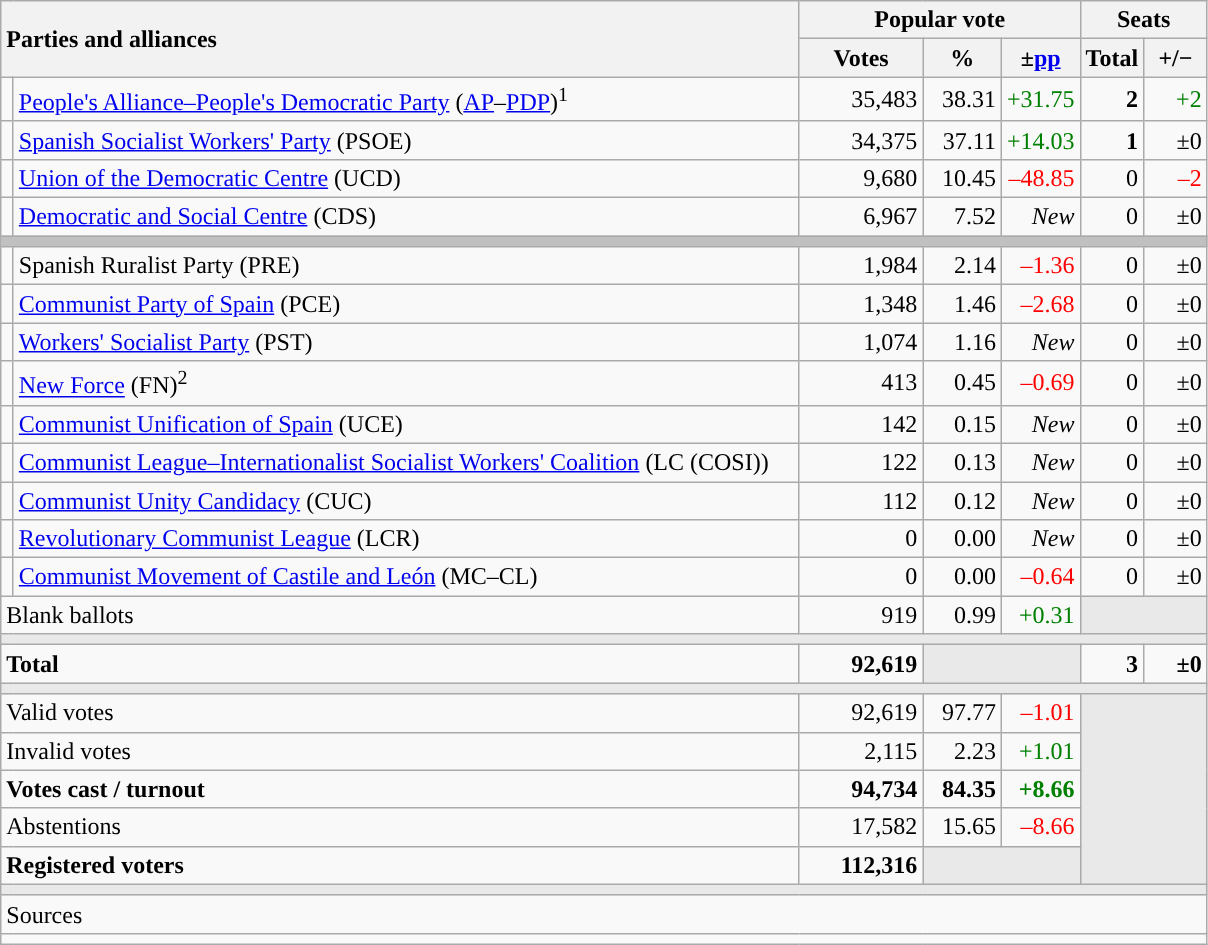<table class="wikitable" style="text-align:right;">
<tr>
<th style="text-align:left;" rowspan="2" colspan="2" width="525">Parties and alliances</th>
<th colspan="3">Popular vote</th>
<th colspan="2">Seats</th>
</tr>
<tr>
<th width="75">Votes</th>
<th width="45">%</th>
<th width="45">±<a href='#'>pp</a></th>
<th width="35">Total</th>
<th width="35">+/−</th>
</tr>
<tr>
<td width="1" style="color:inherit;background:"></td>
<td align="left"><a href='#'>People's Alliance–People's Democratic Party</a> (<a href='#'>AP</a>–<a href='#'>PDP</a>)<sup>1</sup></td>
<td>35,483</td>
<td>38.31</td>
<td style="color:green;">+31.75</td>
<td><strong>2</strong></td>
<td style="color:green;">+2</td>
</tr>
<tr>
<td style="color:inherit;background:"></td>
<td align="left"><a href='#'>Spanish Socialist Workers' Party</a> (PSOE)</td>
<td>34,375</td>
<td>37.11</td>
<td style="color:green;">+14.03</td>
<td><strong>1</strong></td>
<td>±0</td>
</tr>
<tr>
<td style="color:inherit;background:"></td>
<td align="left"><a href='#'>Union of the Democratic Centre</a> (UCD)</td>
<td>9,680</td>
<td>10.45</td>
<td style="color:red;">–48.85</td>
<td>0</td>
<td style="color:red;">–2</td>
</tr>
<tr>
<td style="color:inherit;background:"></td>
<td align="left"><a href='#'>Democratic and Social Centre</a> (CDS)</td>
<td>6,967</td>
<td>7.52</td>
<td><em>New</em></td>
<td>0</td>
<td>±0</td>
</tr>
<tr>
<td colspan="7" bgcolor="#C0C0C0"></td>
</tr>
<tr>
<td style="color:inherit;background:"></td>
<td align="left">Spanish Ruralist Party (PRE)</td>
<td>1,984</td>
<td>2.14</td>
<td style="color:red;">–1.36</td>
<td>0</td>
<td>±0</td>
</tr>
<tr>
<td style="color:inherit;background:"></td>
<td align="left"><a href='#'>Communist Party of Spain</a> (PCE)</td>
<td>1,348</td>
<td>1.46</td>
<td style="color:red;">–2.68</td>
<td>0</td>
<td>±0</td>
</tr>
<tr>
<td style="color:inherit;background:"></td>
<td align="left"><a href='#'>Workers' Socialist Party</a> (PST)</td>
<td>1,074</td>
<td>1.16</td>
<td><em>New</em></td>
<td>0</td>
<td>±0</td>
</tr>
<tr>
<td style="color:inherit;background:"></td>
<td align="left"><a href='#'>New Force</a> (FN)<sup>2</sup></td>
<td>413</td>
<td>0.45</td>
<td style="color:red;">–0.69</td>
<td>0</td>
<td>±0</td>
</tr>
<tr>
<td style="color:inherit;background:"></td>
<td align="left"><a href='#'>Communist Unification of Spain</a> (UCE)</td>
<td>142</td>
<td>0.15</td>
<td><em>New</em></td>
<td>0</td>
<td>±0</td>
</tr>
<tr>
<td style="color:inherit;background:"></td>
<td align="left"><a href='#'>Communist League–Internationalist Socialist Workers' Coalition</a> (LC (COSI))</td>
<td>122</td>
<td>0.13</td>
<td><em>New</em></td>
<td>0</td>
<td>±0</td>
</tr>
<tr>
<td style="color:inherit;background:"></td>
<td align="left"><a href='#'>Communist Unity Candidacy</a> (CUC)</td>
<td>112</td>
<td>0.12</td>
<td><em>New</em></td>
<td>0</td>
<td>±0</td>
</tr>
<tr>
<td style="color:inherit;background:"></td>
<td align="left"><a href='#'>Revolutionary Communist League</a> (LCR)</td>
<td>0</td>
<td>0.00</td>
<td><em>New</em></td>
<td>0</td>
<td>±0</td>
</tr>
<tr>
<td style="color:inherit;background:"></td>
<td align="left"><a href='#'>Communist Movement of Castile and León</a> (MC–CL)</td>
<td>0</td>
<td>0.00</td>
<td style="color:red;">–0.64</td>
<td>0</td>
<td>±0</td>
</tr>
<tr>
<td align="left" colspan="2">Blank ballots</td>
<td>919</td>
<td>0.99</td>
<td style="color:green;">+0.31</td>
<td bgcolor="#E9E9E9" colspan="2"></td>
</tr>
<tr>
<td colspan="7" bgcolor="#E9E9E9"></td>
</tr>
<tr style="font-weight:bold;">
<td align="left" colspan="2">Total</td>
<td>92,619</td>
<td bgcolor="#E9E9E9" colspan="2"></td>
<td>3</td>
<td>±0</td>
</tr>
<tr>
<td colspan="7" bgcolor="#E9E9E9"></td>
</tr>
<tr>
<td align="left" colspan="2">Valid votes</td>
<td>92,619</td>
<td>97.77</td>
<td style="color:red;">–1.01</td>
<td bgcolor="#E9E9E9" colspan="2" rowspan="5"></td>
</tr>
<tr>
<td align="left" colspan="2">Invalid votes</td>
<td>2,115</td>
<td>2.23</td>
<td style="color:green;">+1.01</td>
</tr>
<tr style="font-weight:bold;">
<td align="left" colspan="2">Votes cast / turnout</td>
<td>94,734</td>
<td>84.35</td>
<td style="color:green;">+8.66</td>
</tr>
<tr>
<td align="left" colspan="2">Abstentions</td>
<td>17,582</td>
<td>15.65</td>
<td style="color:red;">–8.66</td>
</tr>
<tr style="font-weight:bold;">
<td align="left" colspan="2">Registered voters</td>
<td>112,316</td>
<td bgcolor="#E9E9E9" colspan="2"></td>
</tr>
<tr>
<td colspan="7" bgcolor="#E9E9E9"></td>
</tr>
<tr>
<td align="left" colspan="7">Sources</td>
</tr>
<tr>
<td colspan="7" style="text-align:left; max-width:790px;"></td>
</tr>
</table>
